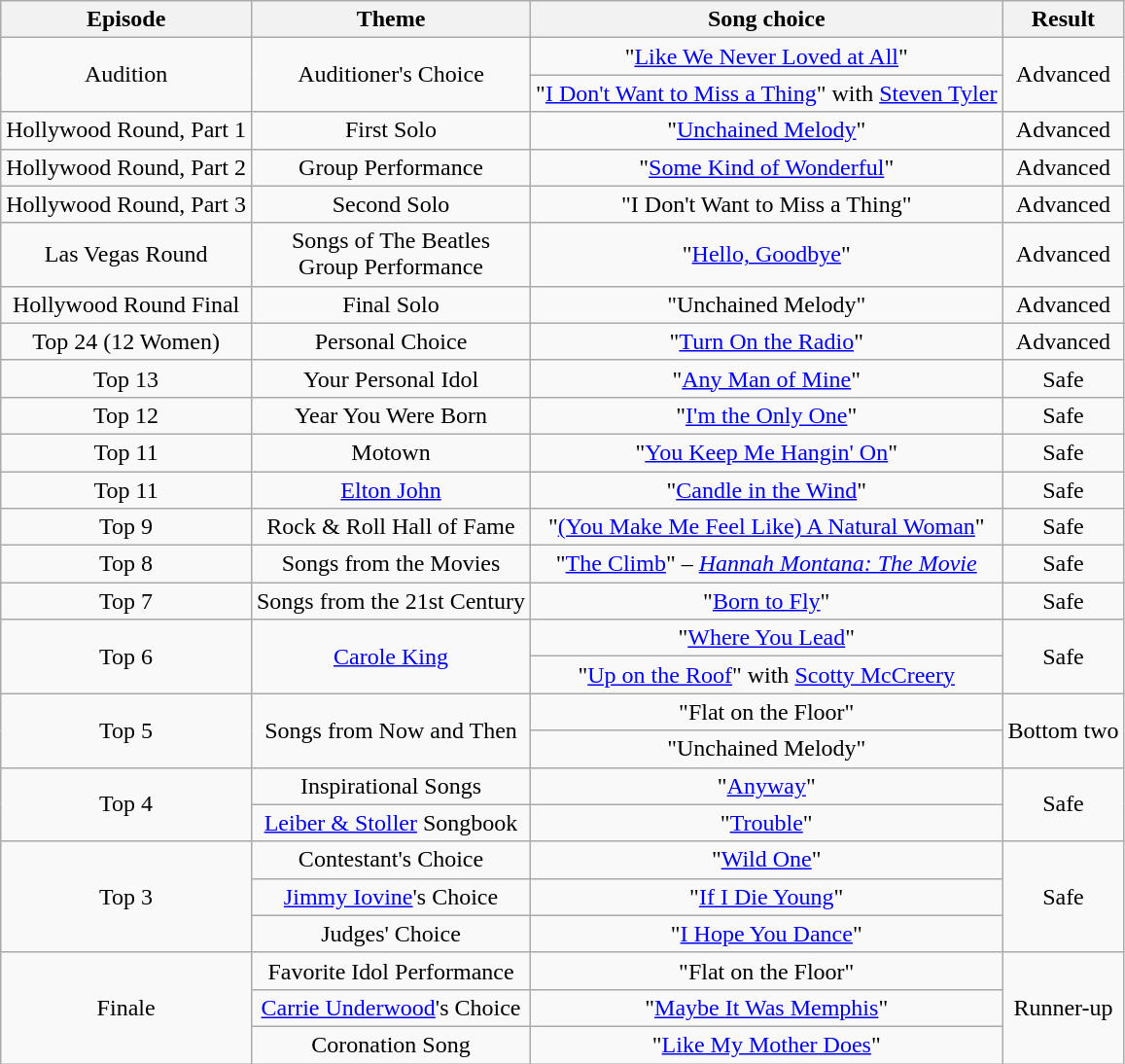<table class="wikitable" style="text-align: center;">
<tr>
<th>Episode</th>
<th>Theme</th>
<th>Song choice</th>
<th>Result</th>
</tr>
<tr>
<td rowspan="2">Audition</td>
<td rowspan="2">Auditioner's Choice</td>
<td> "<a href='#'>Like We Never Loved at All</a>"</td>
<td rowspan="2">Advanced</td>
</tr>
<tr>
<td> "<a href='#'>I Don't Want to Miss a Thing</a>" with <a href='#'>Steven Tyler</a></td>
</tr>
<tr>
<td>Hollywood Round, Part 1</td>
<td>First Solo</td>
<td>"<a href='#'>Unchained Melody</a>"</td>
<td>Advanced</td>
</tr>
<tr>
<td>Hollywood Round, Part 2</td>
<td>Group Performance</td>
<td>"<a href='#'>Some Kind of Wonderful</a>"</td>
<td>Advanced</td>
</tr>
<tr>
<td>Hollywood Round, Part 3</td>
<td>Second Solo</td>
<td>"I Don't Want to Miss a Thing"</td>
<td>Advanced</td>
</tr>
<tr>
<td>Las Vegas Round</td>
<td>Songs of The Beatles<br> Group Performance</td>
<td>"<a href='#'>Hello, Goodbye</a>"</td>
<td>Advanced</td>
</tr>
<tr>
<td>Hollywood Round Final</td>
<td>Final Solo</td>
<td>"Unchained Melody"</td>
<td>Advanced</td>
</tr>
<tr>
<td>Top 24 (12 Women)</td>
<td>Personal Choice</td>
<td>"<a href='#'>Turn On the Radio</a>"</td>
<td>Advanced</td>
</tr>
<tr>
<td>Top 13</td>
<td>Your Personal Idol</td>
<td>"<a href='#'>Any Man of Mine</a>"</td>
<td>Safe</td>
</tr>
<tr>
<td>Top 12</td>
<td>Year You Were Born</td>
<td>"<a href='#'>I'm the Only One</a>"</td>
<td>Safe</td>
</tr>
<tr>
<td>Top 11</td>
<td>Motown</td>
<td>"<a href='#'>You Keep Me Hangin' On</a>"</td>
<td>Safe</td>
</tr>
<tr>
<td>Top 11</td>
<td><a href='#'>Elton John</a></td>
<td>"<a href='#'>Candle in the Wind</a>"</td>
<td>Safe</td>
</tr>
<tr>
<td>Top 9</td>
<td>Rock & Roll Hall of Fame</td>
<td>"<a href='#'>(You Make Me Feel Like) A Natural Woman</a>"</td>
<td>Safe</td>
</tr>
<tr>
<td>Top 8</td>
<td>Songs from the Movies</td>
<td>"<a href='#'>The Climb</a>" – <em><a href='#'>Hannah Montana: The Movie</a></em></td>
<td>Safe</td>
</tr>
<tr>
<td>Top 7</td>
<td>Songs from the 21st Century</td>
<td>"<a href='#'>Born to Fly</a>"</td>
<td>Safe</td>
</tr>
<tr>
<td rowspan="2">Top 6</td>
<td rowspan="2"><a href='#'>Carole King</a></td>
<td> "<a href='#'>Where You Lead</a>"</td>
<td rowspan="2">Safe</td>
</tr>
<tr>
<td> "<a href='#'>Up on the Roof</a>" with <a href='#'>Scotty McCreery</a></td>
</tr>
<tr>
<td rowspan="2">Top 5</td>
<td rowspan="2">Songs from Now and Then</td>
<td>"Flat on the Floor"</td>
<td rowspan="2">Bottom two</td>
</tr>
<tr>
<td>"Unchained Melody"</td>
</tr>
<tr>
<td rowspan="2">Top 4</td>
<td>Inspirational Songs</td>
<td>"<a href='#'>Anyway</a>"</td>
<td rowspan="2">Safe</td>
</tr>
<tr>
<td><a href='#'>Leiber & Stoller</a> Songbook</td>
<td>"<a href='#'>Trouble</a>"</td>
</tr>
<tr>
<td rowspan="3">Top 3</td>
<td>Contestant's Choice</td>
<td>"<a href='#'>Wild One</a>"</td>
<td rowspan="3">Safe</td>
</tr>
<tr>
<td><a href='#'>Jimmy Iovine</a>'s Choice</td>
<td>"<a href='#'>If I Die Young</a>"</td>
</tr>
<tr>
<td>Judges' Choice</td>
<td>"<a href='#'>I Hope You Dance</a>"</td>
</tr>
<tr>
<td rowspan="3">Finale</td>
<td>Favorite Idol Performance</td>
<td>"Flat on the Floor"</td>
<td rowspan="3">Runner-up</td>
</tr>
<tr>
<td><a href='#'>Carrie Underwood</a>'s Choice</td>
<td>"<a href='#'>Maybe It Was Memphis</a>"</td>
</tr>
<tr>
<td>Coronation Song</td>
<td>"<a href='#'>Like My Mother Does</a>"</td>
</tr>
</table>
